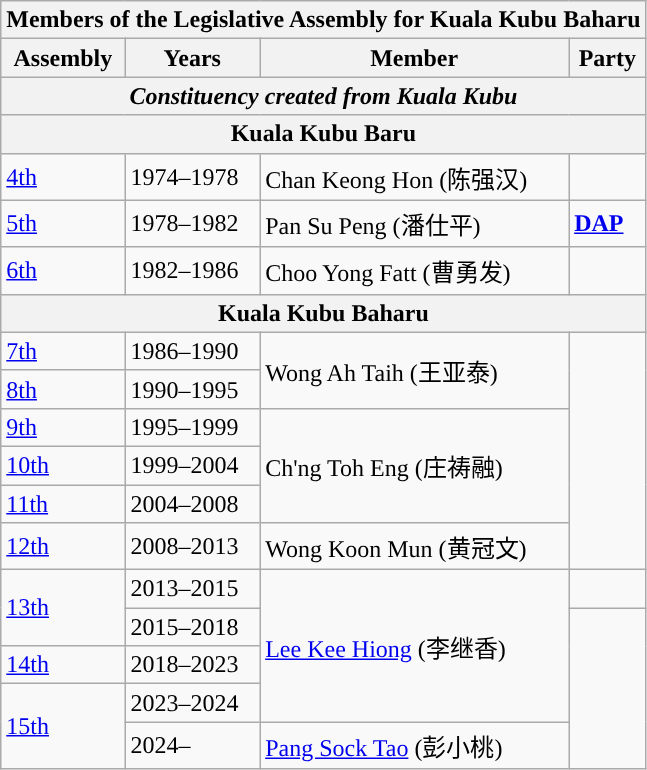<table class=wikitable>
<tr>
<th colspan=4>Members of the Legislative Assembly for Kuala Kubu Baharu</th>
</tr>
<tr>
<th>Assembly</th>
<th>Years</th>
<th>Member</th>
<th>Party</th>
</tr>
<tr>
<th colspan=4 align=center><em>Constituency created from Kuala Kubu</em></th>
</tr>
<tr>
<th colspan=4 align=center>Kuala Kubu Baru</th>
</tr>
<tr>
<td><a href='#'>4th</a></td>
<td>1974–1978</td>
<td>Chan Keong Hon (陈强汉)</td>
<td></td>
</tr>
<tr>
<td><a href='#'>5th</a></td>
<td>1978–1982</td>
<td>Pan Su Peng (潘仕平)</td>
<td><strong><a href='#'>DAP</a></strong></td>
</tr>
<tr>
<td><a href='#'>6th</a></td>
<td>1982–1986</td>
<td>Choo Yong Fatt (曹勇发)</td>
<td></td>
</tr>
<tr>
<th colspan=4 align=center>Kuala Kubu Baharu</th>
</tr>
<tr>
<td><a href='#'>7th</a></td>
<td>1986–1990</td>
<td rowspan=2>Wong Ah Taih (王亚泰)</td>
<td rowspan="6"></td>
</tr>
<tr>
<td><a href='#'>8th</a></td>
<td>1990–1995</td>
</tr>
<tr>
<td><a href='#'>9th</a></td>
<td>1995–1999</td>
<td rowspan=3>Ch'ng Toh Eng (庄祷融)</td>
</tr>
<tr>
<td><a href='#'>10th</a></td>
<td>1999–2004</td>
</tr>
<tr>
<td><a href='#'>11th</a></td>
<td>2004–2008</td>
</tr>
<tr>
<td><a href='#'>12th</a></td>
<td>2008–2013</td>
<td>Wong Koon Mun (黄冠文)</td>
</tr>
<tr>
<td rowspan=2><a href='#'>13th</a></td>
<td>2013–2015</td>
<td rowspan=4><a href='#'>Lee Kee Hiong</a> (李继香)</td>
<td></td>
</tr>
<tr>
<td>2015–2018</td>
<td rowspan=4></td>
</tr>
<tr>
<td><a href='#'>14th</a></td>
<td>2018–2023</td>
</tr>
<tr>
<td rowspan=2><a href='#'>15th</a></td>
<td>2023–2024</td>
</tr>
<tr>
<td>2024–</td>
<td><a href='#'>Pang Sock Tao</a> (彭小桃)</td>
</tr>
</table>
